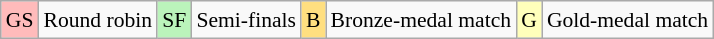<table class="wikitable" style="margin:0.5em auto; font-size:90%; line-height:1.25em;">
<tr>
<td bgcolor="#FFBBBB" align=center>GS</td>
<td>Round robin</td>
<td bgcolor="#BBF3BB" align=center>SF</td>
<td>Semi-finals</td>
<td bgcolor="#FFDF80" align=center>B</td>
<td>Bronze-medal match</td>
<td bgcolor="#FFFFBB" align=center>G</td>
<td>Gold-medal match</td>
</tr>
</table>
